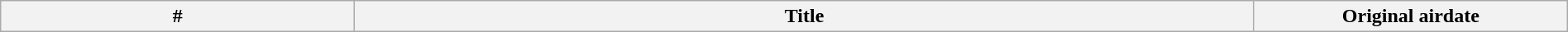<table class="wikitable plainrowheaders"  style="width:100%; background:#fff;">
<tr>
<th>#</th>
<th>Title</th>
<th style="width:20%;">Original airdate<br>


</th>
</tr>
</table>
